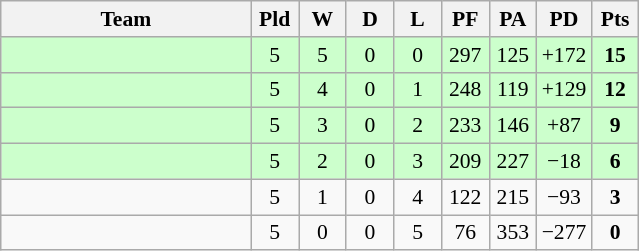<table class="wikitable" style="text-align: center; font-size:90% ">
<tr>
<th width=160>Team</th>
<th width=25>Pld</th>
<th width=25>W</th>
<th width=25>D</th>
<th width=25>L</th>
<th width=25>PF</th>
<th width=25>PA</th>
<th width=25>PD</th>
<th width=25>Pts</th>
</tr>
<tr bgcolor=ccffcc>
<td align=left></td>
<td>5</td>
<td>5</td>
<td>0</td>
<td>0</td>
<td>297</td>
<td>125</td>
<td>+172</td>
<td><strong>15</strong></td>
</tr>
<tr bgcolor=ccffcc>
<td align=left></td>
<td>5</td>
<td>4</td>
<td>0</td>
<td>1</td>
<td>248</td>
<td>119</td>
<td>+129</td>
<td><strong>12</strong></td>
</tr>
<tr bgcolor=ccffcc>
<td align=left></td>
<td>5</td>
<td>3</td>
<td>0</td>
<td>2</td>
<td>233</td>
<td>146</td>
<td>+87</td>
<td><strong>9</strong></td>
</tr>
<tr bgcolor=ccffcc>
<td align=left></td>
<td>5</td>
<td>2</td>
<td>0</td>
<td>3</td>
<td>209</td>
<td>227</td>
<td>−18</td>
<td><strong>6</strong></td>
</tr>
<tr>
<td align=left></td>
<td>5</td>
<td>1</td>
<td>0</td>
<td>4</td>
<td>122</td>
<td>215</td>
<td>−93</td>
<td><strong>3</strong></td>
</tr>
<tr>
<td align=left></td>
<td>5</td>
<td>0</td>
<td>0</td>
<td>5</td>
<td>76</td>
<td>353</td>
<td>−277</td>
<td><strong>0</strong></td>
</tr>
</table>
